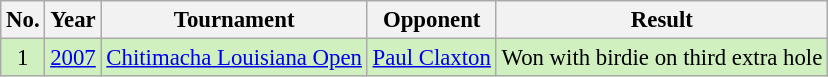<table class="wikitable" style="font-size:95%;">
<tr>
<th>No.</th>
<th>Year</th>
<th>Tournament</th>
<th>Opponent</th>
<th>Result</th>
</tr>
<tr style="background:#D0F0C0;">
<td align=center>1</td>
<td align=center><a href='#'>2007</a></td>
<td><a href='#'>Chitimacha Louisiana Open</a></td>
<td> <a href='#'>Paul Claxton</a></td>
<td>Won with birdie on third extra hole</td>
</tr>
</table>
